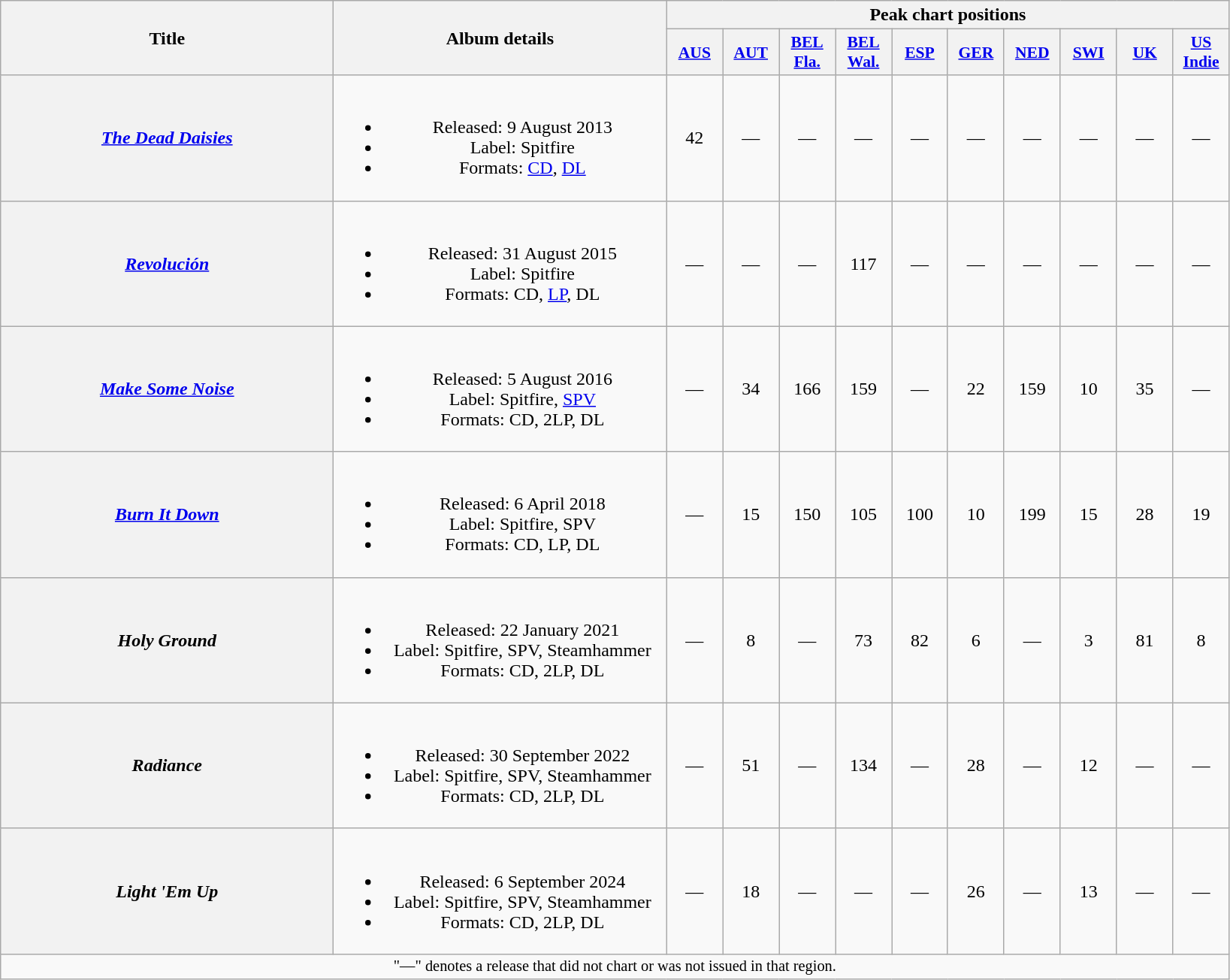<table class="wikitable plainrowheaders" style="text-align:center;">
<tr>
<th scope="col" rowspan="2" style="width:18em;">Title</th>
<th scope="col" rowspan="2" style="width:18em;">Album details</th>
<th scope="col" colspan="10">Peak chart positions</th>
</tr>
<tr>
<th scope="col" style="width:3em;font-size:90%;"><a href='#'>AUS</a><br></th>
<th scope="col" style="width:3em;font-size:90%;"><a href='#'>AUT</a><br></th>
<th scope="col" style="width:3em;font-size:90%;"><a href='#'>BEL<br>Fla.</a><br></th>
<th scope="col" style="width:3em;font-size:90%;"><a href='#'>BEL<br>Wal.</a><br></th>
<th scope="col" style="width:3em;font-size:90%;"><a href='#'>ESP</a><br></th>
<th scope="col" style="width:3em;font-size:90%;"><a href='#'>GER</a><br></th>
<th scope="col" style="width:3em;font-size:90%;"><a href='#'>NED</a><br></th>
<th scope="col" style="width:3em;font-size:90%;"><a href='#'>SWI</a><br></th>
<th scope="col" style="width:3em;font-size:90%;"><a href='#'>UK</a><br></th>
<th scope="col" style="width:3em;font-size:90%;"><a href='#'>US<br>Indie</a><br></th>
</tr>
<tr>
<th scope="row"><em><a href='#'>The Dead Daisies</a></em></th>
<td><br><ul><li>Released: 9 August 2013</li><li>Label: Spitfire</li><li>Formats: <a href='#'>CD</a>, <a href='#'>DL</a></li></ul></td>
<td>42</td>
<td>—</td>
<td>—</td>
<td>—</td>
<td>—</td>
<td>—</td>
<td>—</td>
<td>—</td>
<td>—</td>
<td>—</td>
</tr>
<tr>
<th scope="row"><em><a href='#'>Revolución</a></em></th>
<td><br><ul><li>Released: 31 August 2015</li><li>Label: Spitfire</li><li>Formats: CD, <a href='#'>LP</a>, DL</li></ul></td>
<td>—</td>
<td>—</td>
<td>—</td>
<td>117</td>
<td>—</td>
<td>—</td>
<td>—</td>
<td>—</td>
<td>—</td>
<td>—</td>
</tr>
<tr>
<th scope="row"><em><a href='#'>Make Some Noise</a></em></th>
<td><br><ul><li>Released: 5 August 2016</li><li>Label: Spitfire, <a href='#'>SPV</a></li><li>Formats: CD, 2LP, DL</li></ul></td>
<td>—</td>
<td>34</td>
<td>166</td>
<td>159</td>
<td>—</td>
<td>22</td>
<td>159</td>
<td>10</td>
<td>35</td>
<td>—</td>
</tr>
<tr>
<th scope="row"><em><a href='#'>Burn It Down</a></em></th>
<td><br><ul><li>Released: 6 April 2018</li><li>Label: Spitfire, SPV</li><li>Formats: CD, LP, DL</li></ul></td>
<td>—</td>
<td>15</td>
<td>150</td>
<td>105</td>
<td>100</td>
<td>10</td>
<td>199</td>
<td>15</td>
<td>28</td>
<td>19</td>
</tr>
<tr>
<th scope="row"><em>Holy Ground</em></th>
<td><br><ul><li>Released: 22 January 2021</li><li>Label: Spitfire, SPV, Steamhammer</li><li>Formats: CD, 2LP, DL</li></ul></td>
<td>—</td>
<td>8</td>
<td>—</td>
<td>73</td>
<td>82</td>
<td>6</td>
<td>—</td>
<td>3</td>
<td>81</td>
<td>8</td>
</tr>
<tr>
<th scope="row"><em>Radiance</em></th>
<td><br><ul><li>Released: 30 September 2022</li><li>Label: Spitfire, SPV, Steamhammer</li><li>Formats: CD, 2LP, DL</li></ul></td>
<td>—</td>
<td>51</td>
<td>—</td>
<td>134</td>
<td>—</td>
<td>28</td>
<td>—</td>
<td>12</td>
<td>—</td>
<td>—</td>
</tr>
<tr>
<th scope="row"><em>Light 'Em Up</em></th>
<td><br><ul><li>Released: 6 September 2024</li><li>Label: Spitfire, SPV, Steamhammer</li><li>Formats: CD, 2LP, DL</li></ul></td>
<td>—</td>
<td>18</td>
<td>—</td>
<td>—</td>
<td>—</td>
<td>26</td>
<td>—</td>
<td>13</td>
<td>—</td>
<td>—</td>
</tr>
<tr>
<td colspan="12" style="font-size: 85%">"—" denotes a release that did not chart or was not issued in that region.</td>
</tr>
</table>
